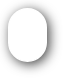<table style=" border-radius:1em; box-shadow: 0.1em 0.1em 0.5em rgba(0,0,0,0.75); background-color: white; border: 1px solid white; padding: 5px;">
<tr style="vertical-align:top;">
<td><br></td>
<td style="vertical-align:top"><br></td>
<td style="vertical-align:top"><br></td>
</tr>
</table>
